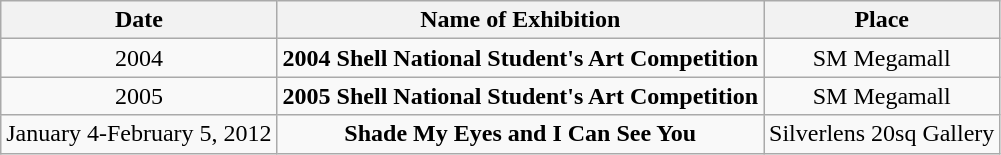<table class="wikitable" style="text-align: center;">
<tr>
<th>Date</th>
<th>Name of Exhibition</th>
<th>Place</th>
</tr>
<tr>
<td>2004</td>
<td><strong>2004 Shell National Student's Art Competition</strong></td>
<td>SM Megamall</td>
</tr>
<tr>
<td>2005</td>
<td><strong>2005 Shell National Student's Art Competition</strong></td>
<td>SM Megamall</td>
</tr>
<tr>
<td>January 4-February 5, 2012</td>
<td><strong>Shade My Eyes and I Can See You</strong></td>
<td>Silverlens 20sq Gallery</td>
</tr>
</table>
